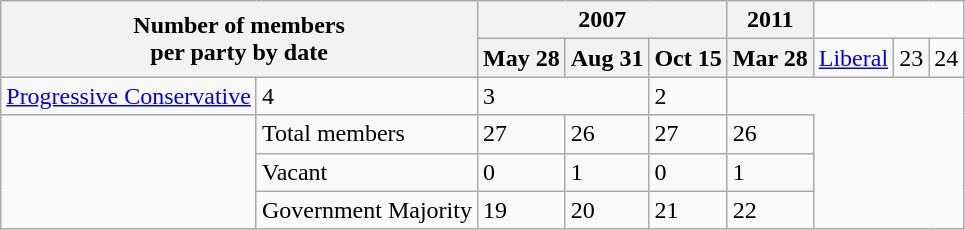<table class="wikitable">
<tr>
<th colspan=2 rowspan=2>Number of members<br>per party by date</th>
<th colspan=3>2007</th>
<th>2011</th>
</tr>
<tr>
<th>May 28</th>
<th>Aug 31</th>
<th>Oct 15</th>
<th>Mar 28<br></th>
<td><a href='#'>Liberal</a></td>
<td colspan=2>23</td>
<td colspan=2>24</td>
</tr>
<tr>
<td><a href='#'>Progressive Conservative</a></td>
<td>4</td>
<td colspan=2>3</td>
<td>2</td>
</tr>
<tr>
<td rowspan=3></td>
<td>Total members</td>
<td>27</td>
<td>26</td>
<td>27</td>
<td>26</td>
</tr>
<tr>
<td>Vacant</td>
<td>0</td>
<td>1</td>
<td>0</td>
<td>1</td>
</tr>
<tr>
<td>Government Majority</td>
<td>19</td>
<td>20</td>
<td>21</td>
<td>22</td>
</tr>
</table>
